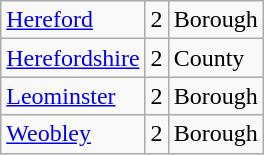<table class="wikitable sortable">
<tr>
<td><a href='#'>Hereford</a></td>
<td align="center">2</td>
<td>Borough</td>
</tr>
<tr>
<td><a href='#'>Herefordshire</a></td>
<td align="center">2</td>
<td>County</td>
</tr>
<tr>
<td><a href='#'>Leominster</a></td>
<td>2</td>
<td>Borough</td>
</tr>
<tr>
<td><a href='#'>Weobley</a></td>
<td>2</td>
<td>Borough</td>
</tr>
</table>
